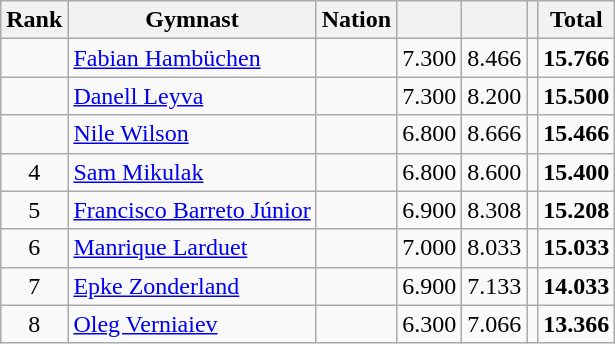<table class="wikitable sortable" style="text-align:center">
<tr>
<th>Rank</th>
<th>Gymnast</th>
<th>Nation</th>
<th></th>
<th></th>
<th></th>
<th>Total</th>
</tr>
<tr>
<td></td>
<td align=left><a href='#'>Fabian Hambüchen</a></td>
<td align=left></td>
<td>7.300</td>
<td>8.466</td>
<td></td>
<td><strong>15.766</strong></td>
</tr>
<tr>
<td></td>
<td align=left><a href='#'>Danell Leyva</a></td>
<td align=left></td>
<td>7.300</td>
<td>8.200</td>
<td></td>
<td><strong>15.500</strong></td>
</tr>
<tr>
<td></td>
<td align=left><a href='#'>Nile Wilson</a></td>
<td align=left></td>
<td>6.800</td>
<td>8.666</td>
<td></td>
<td><strong>15.466</strong></td>
</tr>
<tr>
<td>4</td>
<td align=left><a href='#'>Sam Mikulak</a></td>
<td align=left></td>
<td>6.800</td>
<td>8.600</td>
<td></td>
<td><strong>15.400</strong></td>
</tr>
<tr>
<td>5</td>
<td align=left><a href='#'>Francisco Barreto Júnior</a></td>
<td align=left></td>
<td>6.900</td>
<td>8.308</td>
<td></td>
<td><strong>15.208</strong></td>
</tr>
<tr>
<td>6</td>
<td align=left><a href='#'>Manrique Larduet</a></td>
<td align=left></td>
<td>7.000</td>
<td>8.033</td>
<td></td>
<td><strong>15.033</strong></td>
</tr>
<tr>
<td>7</td>
<td align=left><a href='#'>Epke Zonderland</a></td>
<td align=left></td>
<td>6.900</td>
<td>7.133</td>
<td></td>
<td><strong>14.033</strong></td>
</tr>
<tr>
<td>8</td>
<td align=left><a href='#'>Oleg Verniaiev</a></td>
<td align=left></td>
<td>6.300</td>
<td>7.066</td>
<td></td>
<td><strong>13.366</strong></td>
</tr>
</table>
